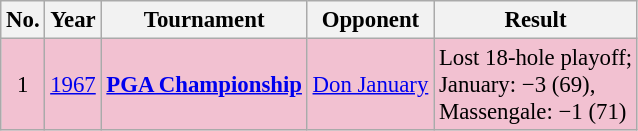<table class="wikitable" style="font-size:95%;">
<tr>
<th>No.</th>
<th>Year</th>
<th>Tournament</th>
<th>Opponent</th>
<th>Result</th>
</tr>
<tr style="background:#F2C1D1;">
<td align=center>1</td>
<td><a href='#'>1967</a></td>
<td><strong><a href='#'>PGA Championship</a></strong></td>
<td> <a href='#'>Don January</a></td>
<td>Lost 18-hole playoff;<br>January: −3 (69),<br>Massengale: −1 (71)</td>
</tr>
</table>
